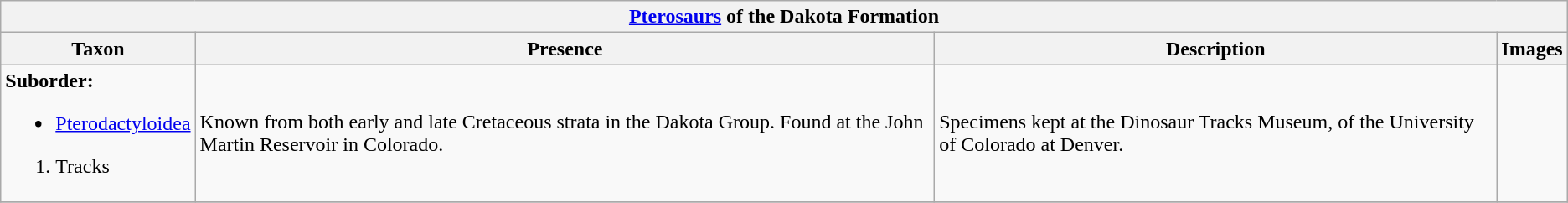<table class="wikitable" align="center">
<tr>
<th colspan="5" align="center"><a href='#'>Pterosaurs</a> of the Dakota Formation</th>
</tr>
<tr>
<th>Taxon</th>
<th>Presence</th>
<th>Description</th>
<th>Images</th>
</tr>
<tr>
<td><strong>Suborder:</strong><br><ul><li><a href='#'>Pterodactyloidea</a></li></ul><ol><li>Tracks</li></ol></td>
<td>Known from both early and late Cretaceous strata in the Dakota Group. Found at the John Martin Reservoir in Colorado.</td>
<td>Specimens kept at the Dinosaur Tracks Museum, of the University of Colorado at Denver.</td>
<td></td>
</tr>
<tr>
</tr>
</table>
